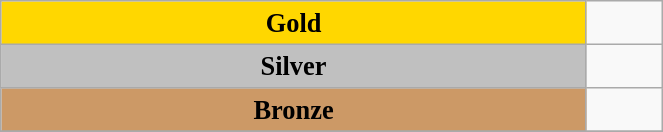<table class="wikitable" style=" text-align:center; font-size:110%;" width="35%">
<tr>
<td bgcolor="gold"><strong>Gold</strong></td>
<td align=left></td>
</tr>
<tr>
<td bgcolor="silver"><strong>Silver</strong></td>
<td align=left></td>
</tr>
<tr>
<td bgcolor="#cc9966"><strong>Bronze</strong></td>
<td align=left></td>
</tr>
<tr>
</tr>
</table>
